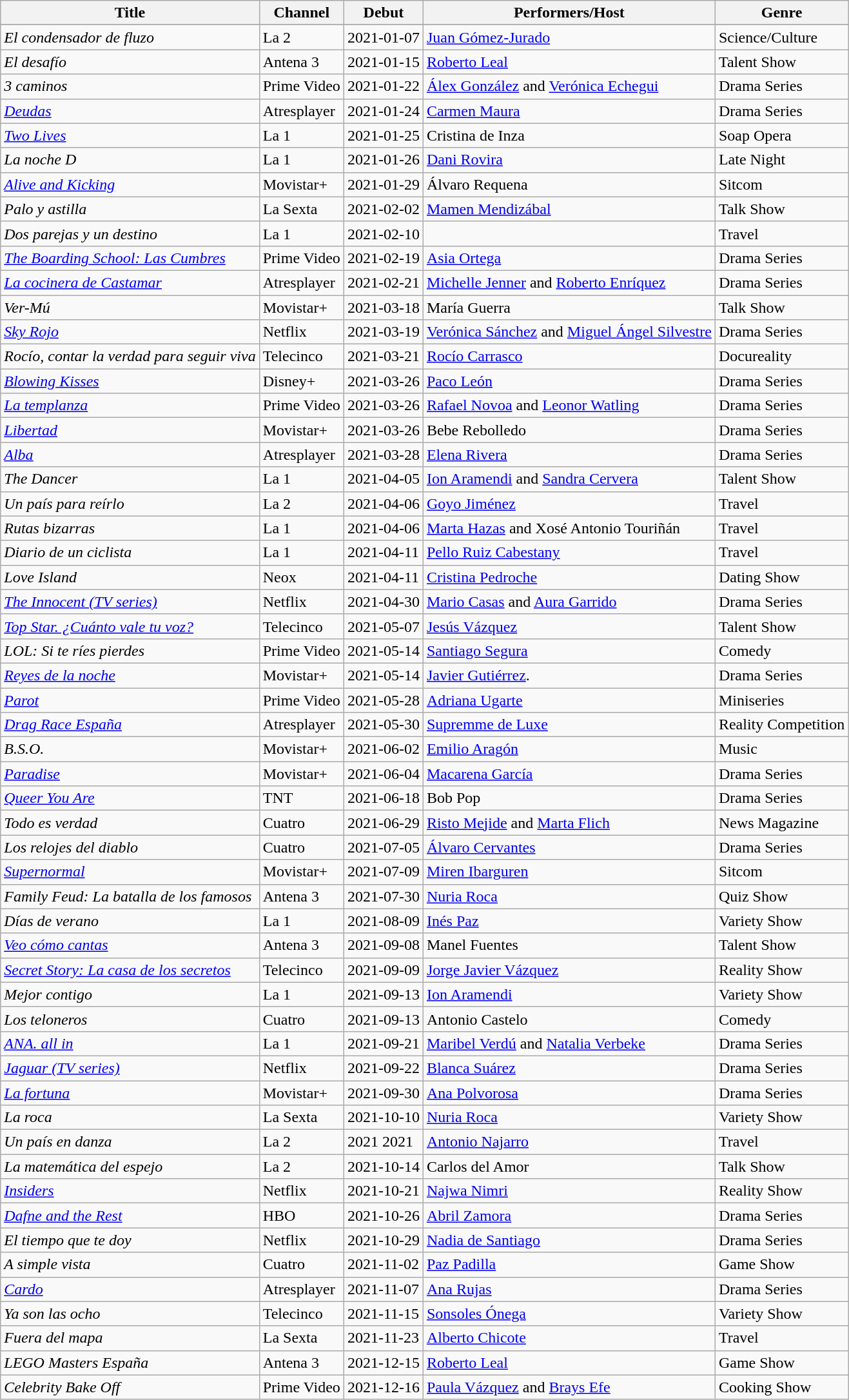<table class="wikitable sortable">
<tr>
<th>Title</th>
<th>Channel</th>
<th>Debut</th>
<th>Performers/Host</th>
<th>Genre</th>
</tr>
<tr>
</tr>
<tr>
<td><em>El condensador de fluzo</em></td>
<td>La 2</td>
<td>2021-01-07</td>
<td><a href='#'>Juan Gómez-Jurado</a></td>
<td>Science/Culture</td>
</tr>
<tr>
<td><em>El desafío</em></td>
<td>Antena 3</td>
<td>2021-01-15</td>
<td><a href='#'>Roberto Leal</a></td>
<td>Talent Show</td>
</tr>
<tr>
<td><em>3 caminos</em></td>
<td>Prime Video</td>
<td>2021-01-22</td>
<td><a href='#'>Álex González</a> and <a href='#'>Verónica Echegui</a></td>
<td>Drama Series</td>
</tr>
<tr>
<td><em><a href='#'>Deudas</a></em></td>
<td>Atresplayer</td>
<td>2021-01-24</td>
<td><a href='#'>Carmen Maura</a></td>
<td>Drama Series</td>
</tr>
<tr>
<td><em> <a href='#'>Two Lives</a></em></td>
<td>La 1</td>
<td>2021-01-25</td>
<td>Cristina de Inza</td>
<td>Soap Opera</td>
</tr>
<tr>
<td><em>La noche D</em></td>
<td>La 1</td>
<td>2021-01-26</td>
<td><a href='#'>Dani Rovira</a></td>
<td>Late Night</td>
</tr>
<tr>
<td><em> <a href='#'>Alive and Kicking</a></em></td>
<td>Movistar+</td>
<td>2021-01-29</td>
<td>Álvaro Requena</td>
<td>Sitcom</td>
</tr>
<tr>
<td><em> Palo y astilla</em></td>
<td>La Sexta</td>
<td>2021-02-02</td>
<td><a href='#'>Mamen Mendizábal</a></td>
<td>Talk Show</td>
</tr>
<tr>
<td><em>Dos parejas y un destino</em></td>
<td>La 1</td>
<td>2021-02-10</td>
<td></td>
<td>Travel</td>
</tr>
<tr>
<td><em><a href='#'>The Boarding School: Las Cumbres</a></em></td>
<td>Prime Video</td>
<td>2021-02-19</td>
<td><a href='#'>Asia Ortega</a></td>
<td>Drama Series</td>
</tr>
<tr>
<td><em><a href='#'>La cocinera de Castamar</a></em></td>
<td>Atresplayer</td>
<td>2021-02-21</td>
<td><a href='#'>Michelle Jenner</a> and <a href='#'>Roberto Enríquez</a></td>
<td>Drama Series</td>
</tr>
<tr>
<td><em> Ver-Mú</em></td>
<td>Movistar+</td>
<td>2021-03-18</td>
<td>María Guerra</td>
<td>Talk Show</td>
</tr>
<tr>
<td><em><a href='#'>Sky Rojo</a></em></td>
<td>Netflix</td>
<td>2021-03-19</td>
<td><a href='#'>Verónica Sánchez</a> and <a href='#'>Miguel Ángel Silvestre</a></td>
<td>Drama Series</td>
</tr>
<tr>
<td><em>Rocío, contar la verdad para seguir viva</em></td>
<td>Telecinco</td>
<td>2021-03-21</td>
<td><a href='#'>Rocío Carrasco</a></td>
<td>Docureality</td>
</tr>
<tr>
<td><em> <a href='#'>Blowing Kisses</a></em></td>
<td>Disney+</td>
<td>2021-03-26</td>
<td><a href='#'>Paco León</a></td>
<td>Drama Series</td>
</tr>
<tr>
<td><em> <a href='#'>La templanza</a></em></td>
<td>Prime Video</td>
<td>2021-03-26</td>
<td><a href='#'>Rafael Novoa</a> and <a href='#'>Leonor Watling</a></td>
<td>Drama Series</td>
</tr>
<tr>
<td><em> <a href='#'>Libertad</a></em></td>
<td>Movistar+</td>
<td>2021-03-26</td>
<td>Bebe Rebolledo</td>
<td>Drama Series</td>
</tr>
<tr>
<td><em><a href='#'>Alba</a></em></td>
<td>Atresplayer</td>
<td>2021-03-28</td>
<td><a href='#'>Elena Rivera</a></td>
<td>Drama Series</td>
</tr>
<tr>
<td><em> The Dancer</em></td>
<td>La 1</td>
<td>2021-04-05</td>
<td><a href='#'>Ion Aramendi</a> and <a href='#'>Sandra Cervera</a></td>
<td>Talent Show</td>
</tr>
<tr>
<td><em> Un país para reírlo</em></td>
<td>La 2</td>
<td>2021-04-06</td>
<td><a href='#'>Goyo Jiménez</a></td>
<td>Travel</td>
</tr>
<tr>
<td><em>Rutas bizarras</em></td>
<td>La 1</td>
<td>2021-04-06</td>
<td><a href='#'>Marta Hazas</a> and Xosé Antonio Touriñán</td>
<td>Travel</td>
</tr>
<tr>
<td><em>Diario de un ciclista</em></td>
<td>La 1</td>
<td>2021-04-11</td>
<td><a href='#'>Pello Ruiz Cabestany</a></td>
<td>Travel</td>
</tr>
<tr>
<td><em>Love Island</em></td>
<td>Neox</td>
<td>2021-04-11</td>
<td><a href='#'>Cristina Pedroche</a></td>
<td>Dating Show</td>
</tr>
<tr>
<td><em><a href='#'>The Innocent (TV series)</a></em></td>
<td>Netflix</td>
<td>2021-04-30</td>
<td><a href='#'>Mario Casas</a> and <a href='#'>Aura Garrido</a></td>
<td>Drama Series</td>
</tr>
<tr>
<td><em> <a href='#'>Top Star. ¿Cuánto vale tu voz?</a></em></td>
<td>Telecinco</td>
<td>2021-05-07</td>
<td><a href='#'>Jesús Vázquez</a></td>
<td>Talent Show</td>
</tr>
<tr>
<td><em> LOL: Si te ríes pierdes</em></td>
<td>Prime Video</td>
<td>2021-05-14</td>
<td><a href='#'>Santiago Segura</a></td>
<td>Comedy</td>
</tr>
<tr>
<td><em><a href='#'>Reyes de la noche</a></em></td>
<td>Movistar+</td>
<td>2021-05-14</td>
<td><a href='#'>Javier Gutiérrez</a>.</td>
<td>Drama Series</td>
</tr>
<tr>
<td><em> <a href='#'>Parot</a></em></td>
<td>Prime Video</td>
<td>2021-05-28</td>
<td><a href='#'>Adriana Ugarte</a></td>
<td>Miniseries</td>
</tr>
<tr>
<td><em><a href='#'>Drag Race España</a></em></td>
<td>Atresplayer</td>
<td>2021-05-30</td>
<td><a href='#'>Supremme de Luxe</a></td>
<td>Reality Competition</td>
</tr>
<tr>
<td><em>B.S.O.</em></td>
<td>Movistar+</td>
<td>2021-06-02</td>
<td><a href='#'>Emilio Aragón</a></td>
<td>Music</td>
</tr>
<tr>
<td><em> <a href='#'>Paradise</a></em></td>
<td>Movistar+</td>
<td>2021-06-04</td>
<td><a href='#'>Macarena García</a></td>
<td>Drama Series</td>
</tr>
<tr>
<td><em> <a href='#'>Queer You Are</a></em></td>
<td>TNT</td>
<td>2021-06-18</td>
<td>Bob Pop</td>
<td>Drama Series</td>
</tr>
<tr>
<td><em> Todo es verdad</em></td>
<td>Cuatro</td>
<td>2021-06-29</td>
<td><a href='#'>Risto Mejide</a> and <a href='#'>Marta Flich</a></td>
<td>News Magazine</td>
</tr>
<tr>
<td><em> Los relojes del diablo</em></td>
<td>Cuatro</td>
<td>2021-07-05</td>
<td><a href='#'>Álvaro Cervantes</a></td>
<td>Drama Series</td>
</tr>
<tr>
<td><em><a href='#'>Supernormal</a></em></td>
<td>Movistar+</td>
<td>2021-07-09</td>
<td><a href='#'>Miren Ibarguren</a></td>
<td>Sitcom</td>
</tr>
<tr>
<td><em>Family Feud: La batalla de los famosos</em></td>
<td>Antena 3</td>
<td>2021-07-30</td>
<td><a href='#'>Nuria Roca</a></td>
<td>Quiz Show</td>
</tr>
<tr>
<td><em>Días de verano</em></td>
<td>La 1</td>
<td>2021-08-09</td>
<td><a href='#'>Inés Paz</a></td>
<td>Variety Show</td>
</tr>
<tr>
<td><em> <a href='#'>Veo cómo cantas</a></em></td>
<td>Antena 3</td>
<td>2021-09-08</td>
<td>Manel Fuentes</td>
<td>Talent Show</td>
</tr>
<tr>
<td><em><a href='#'>Secret Story: La casa de los secretos</a></em></td>
<td>Telecinco</td>
<td>2021-09-09</td>
<td><a href='#'>Jorge Javier Vázquez</a></td>
<td>Reality Show</td>
</tr>
<tr>
<td><em> Mejor contigo</em></td>
<td>La 1</td>
<td>2021-09-13</td>
<td><a href='#'>Ion Aramendi</a></td>
<td>Variety Show</td>
</tr>
<tr>
<td><em>Los teloneros</em></td>
<td>Cuatro</td>
<td>2021-09-13</td>
<td>Antonio Castelo</td>
<td>Comedy</td>
</tr>
<tr>
<td><em><a href='#'>ANA. all in</a></em></td>
<td>La 1</td>
<td>2021-09-21</td>
<td><a href='#'>Maribel Verdú</a> and <a href='#'>Natalia Verbeke</a></td>
<td>Drama Series</td>
</tr>
<tr>
<td><em><a href='#'>Jaguar (TV series)</a></em></td>
<td>Netflix</td>
<td>2021-09-22</td>
<td><a href='#'>Blanca Suárez</a></td>
<td>Drama Series</td>
</tr>
<tr>
<td><em> <a href='#'>La fortuna</a></em></td>
<td>Movistar+</td>
<td>2021-09-30</td>
<td><a href='#'>Ana Polvorosa</a></td>
<td>Drama Series</td>
</tr>
<tr>
<td><em>La roca</em></td>
<td>La Sexta</td>
<td>2021-10-10</td>
<td><a href='#'>Nuria Roca</a></td>
<td>Variety Show</td>
</tr>
<tr>
<td><em>Un país en danza</em></td>
<td>La 2</td>
<td>2021 2021</td>
<td><a href='#'>Antonio Najarro</a></td>
<td>Travel</td>
</tr>
<tr>
<td><em>La matemática del espejo</em></td>
<td>La 2</td>
<td>2021-10-14</td>
<td>Carlos del Amor</td>
<td>Talk Show</td>
</tr>
<tr>
<td><em><a href='#'>Insiders</a></em></td>
<td>Netflix</td>
<td>2021-10-21</td>
<td><a href='#'>Najwa Nimri</a></td>
<td>Reality Show</td>
</tr>
<tr>
<td><em> <a href='#'>Dafne and the Rest</a></em></td>
<td>HBO</td>
<td>2021-10-26</td>
<td><a href='#'>Abril Zamora</a></td>
<td>Drama Series</td>
</tr>
<tr>
<td><em>El tiempo que te doy</em></td>
<td>Netflix</td>
<td>2021-10-29</td>
<td><a href='#'>Nadia de Santiago</a></td>
<td>Drama Series</td>
</tr>
<tr>
<td><em>A simple vista</em></td>
<td>Cuatro</td>
<td>2021-11-02</td>
<td><a href='#'>Paz Padilla</a></td>
<td>Game Show</td>
</tr>
<tr>
<td><em> <a href='#'>Cardo</a></em></td>
<td>Atresplayer</td>
<td>2021-11-07</td>
<td><a href='#'>Ana Rujas</a></td>
<td>Drama Series</td>
</tr>
<tr>
<td><em>Ya son las ocho</em></td>
<td>Telecinco</td>
<td>2021-11-15</td>
<td><a href='#'>Sonsoles Ónega</a></td>
<td>Variety Show</td>
</tr>
<tr>
<td><em> Fuera del mapa</em></td>
<td>La Sexta</td>
<td>2021-11-23</td>
<td><a href='#'>Alberto Chicote</a></td>
<td>Travel</td>
</tr>
<tr>
<td><em>LEGO Masters España</em></td>
<td>Antena 3</td>
<td>2021-12-15</td>
<td><a href='#'>Roberto Leal</a></td>
<td>Game Show</td>
</tr>
<tr>
<td><em> Celebrity Bake Off</em></td>
<td>Prime Video</td>
<td>2021-12-16</td>
<td><a href='#'>Paula Vázquez</a> and <a href='#'>Brays Efe</a></td>
<td>Cooking Show</td>
</tr>
</table>
